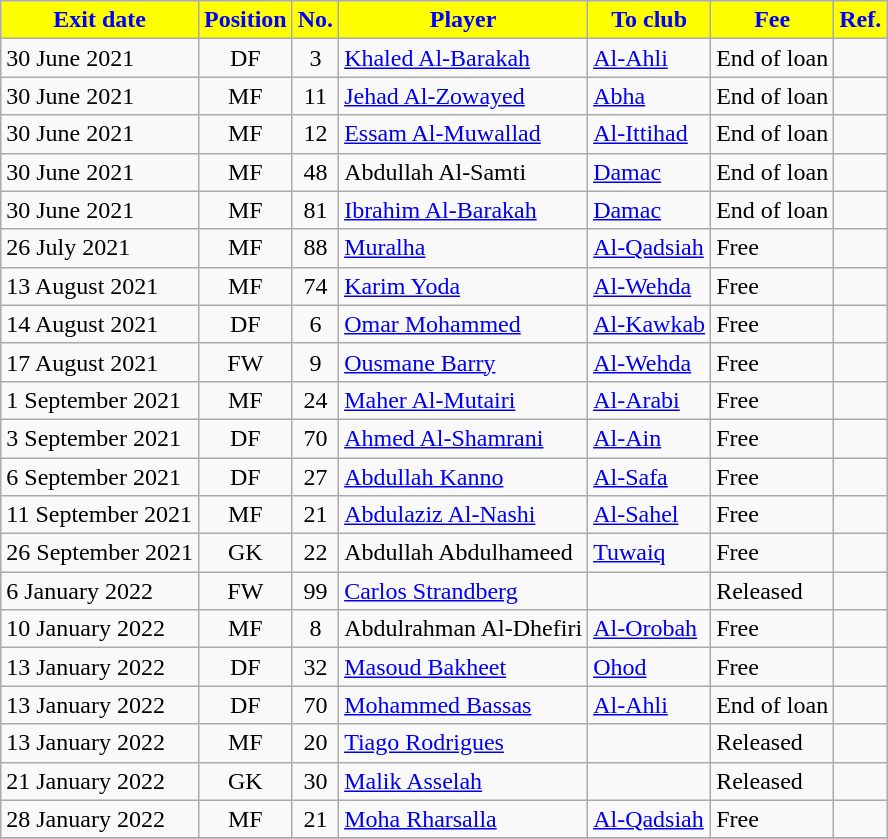<table class="wikitable sortable">
<tr>
<th style="background:yellow; color:blue;"><strong>Exit date</strong></th>
<th style="background:yellow; color:blue;"><strong>Position</strong></th>
<th style="background:yellow; color:blue;"><strong>No.</strong></th>
<th style="background:yellow; color:blue;"><strong>Player</strong></th>
<th style="background:yellow; color:blue;"><strong>To club</strong></th>
<th style="background:yellow; color:blue;"><strong>Fee</strong></th>
<th style="background:yellow; color:blue;"><strong>Ref.</strong></th>
</tr>
<tr>
<td>30 June 2021</td>
<td style="text-align:center;">DF</td>
<td style="text-align:center;">3</td>
<td style="text-align:left;"> <a href='#'>Khaled Al-Barakah</a></td>
<td style="text-align:left;"> <a href='#'>Al-Ahli</a></td>
<td>End of loan</td>
<td></td>
</tr>
<tr>
<td>30 June 2021</td>
<td style="text-align:center;">MF</td>
<td style="text-align:center;">11</td>
<td style="text-align:left;"> <a href='#'>Jehad Al-Zowayed</a></td>
<td style="text-align:left;"> <a href='#'>Abha</a></td>
<td>End of loan</td>
<td></td>
</tr>
<tr>
<td>30 June 2021</td>
<td style="text-align:center;">MF</td>
<td style="text-align:center;">12</td>
<td style="text-align:left;"> <a href='#'>Essam Al-Muwallad</a></td>
<td style="text-align:left;"> <a href='#'>Al-Ittihad</a></td>
<td>End of loan</td>
<td></td>
</tr>
<tr>
<td>30 June 2021</td>
<td style="text-align:center;">MF</td>
<td style="text-align:center;">48</td>
<td style="text-align:left;"> Abdullah Al-Samti</td>
<td style="text-align:left;"> <a href='#'>Damac</a></td>
<td>End of loan</td>
<td></td>
</tr>
<tr>
<td>30 June 2021</td>
<td style="text-align:center;">MF</td>
<td style="text-align:center;">81</td>
<td style="text-align:left;"> <a href='#'>Ibrahim Al-Barakah</a></td>
<td style="text-align:left;"> <a href='#'>Damac</a></td>
<td>End of loan</td>
<td></td>
</tr>
<tr>
<td>26 July 2021</td>
<td style="text-align:center;">MF</td>
<td style="text-align:center;">88</td>
<td style="text-align:left;"> <a href='#'>Muralha</a></td>
<td style="text-align:left;"> <a href='#'>Al-Qadsiah</a></td>
<td>Free</td>
<td></td>
</tr>
<tr>
<td>13 August 2021</td>
<td style="text-align:center;">MF</td>
<td style="text-align:center;">74</td>
<td style="text-align:left;"> <a href='#'>Karim Yoda</a></td>
<td style="text-align:left;"> <a href='#'>Al-Wehda</a></td>
<td>Free</td>
<td></td>
</tr>
<tr>
<td>14 August 2021</td>
<td style="text-align:center;">DF</td>
<td style="text-align:center;">6</td>
<td style="text-align:left;"> <a href='#'>Omar Mohammed</a></td>
<td style="text-align:left;"> <a href='#'>Al-Kawkab</a></td>
<td>Free</td>
<td></td>
</tr>
<tr>
<td>17 August 2021</td>
<td style="text-align:center;">FW</td>
<td style="text-align:center;">9</td>
<td style="text-align:left;"> <a href='#'>Ousmane Barry</a></td>
<td style="text-align:left;"> <a href='#'>Al-Wehda</a></td>
<td>Free</td>
<td></td>
</tr>
<tr>
<td>1 September 2021</td>
<td style="text-align:center;">MF</td>
<td style="text-align:center;">24</td>
<td style="text-align:left;"> <a href='#'>Maher Al-Mutairi</a></td>
<td style="text-align:left;"> <a href='#'>Al-Arabi</a></td>
<td>Free</td>
<td></td>
</tr>
<tr>
<td>3 September 2021</td>
<td style="text-align:center;">DF</td>
<td style="text-align:center;">70</td>
<td style="text-align:left;"> <a href='#'>Ahmed Al-Shamrani</a></td>
<td style="text-align:left;"> <a href='#'>Al-Ain</a></td>
<td>Free</td>
<td></td>
</tr>
<tr>
<td>6 September 2021</td>
<td style="text-align:center;">DF</td>
<td style="text-align:center;">27</td>
<td style="text-align:left;"> <a href='#'>Abdullah Kanno</a></td>
<td style="text-align:left;"> <a href='#'>Al-Safa</a></td>
<td>Free</td>
<td></td>
</tr>
<tr>
<td>11 September 2021</td>
<td style="text-align:center;">MF</td>
<td style="text-align:center;">21</td>
<td style="text-align:left;"> <a href='#'>Abdulaziz Al-Nashi</a></td>
<td style="text-align:left;"> <a href='#'>Al-Sahel</a></td>
<td>Free</td>
<td></td>
</tr>
<tr>
<td>26 September 2021</td>
<td style="text-align:center;">GK</td>
<td style="text-align:center;">22</td>
<td style="text-align:left;"> Abdullah Abdulhameed</td>
<td style="text-align:left;"> <a href='#'>Tuwaiq</a></td>
<td>Free</td>
<td></td>
</tr>
<tr>
<td>6 January 2022</td>
<td style="text-align:center;">FW</td>
<td style="text-align:center;">99</td>
<td style="text-align:left;"> <a href='#'>Carlos Strandberg</a></td>
<td style="text-align:left;"></td>
<td>Released</td>
<td></td>
</tr>
<tr>
<td>10 January 2022</td>
<td style="text-align:center;">MF</td>
<td style="text-align:center;">8</td>
<td style="text-align:left;"> Abdulrahman Al-Dhefiri</td>
<td style="text-align:left;"> <a href='#'>Al-Orobah</a></td>
<td>Free</td>
<td></td>
</tr>
<tr>
<td>13 January 2022</td>
<td style="text-align:center;">DF</td>
<td style="text-align:center;">32</td>
<td style="text-align:left;"> <a href='#'>Masoud Bakheet</a></td>
<td style="text-align:left;"> <a href='#'>Ohod</a></td>
<td>Free</td>
<td></td>
</tr>
<tr>
<td>13 January 2022</td>
<td style="text-align:center;">DF</td>
<td style="text-align:center;">70</td>
<td style="text-align:left;"> <a href='#'>Mohammed Bassas</a></td>
<td style="text-align:left;"> <a href='#'>Al-Ahli</a></td>
<td>End of loan</td>
<td></td>
</tr>
<tr>
<td>13 January 2022</td>
<td style="text-align:center;">MF</td>
<td style="text-align:center;">20</td>
<td style="text-align:left;"> <a href='#'>Tiago Rodrigues</a></td>
<td style="text-align:left;"></td>
<td>Released</td>
<td></td>
</tr>
<tr>
<td>21 January 2022</td>
<td style="text-align:center;">GK</td>
<td style="text-align:center;">30</td>
<td style="text-align:left;"> <a href='#'>Malik Asselah</a></td>
<td style="text-align:left;"></td>
<td>Released</td>
<td></td>
</tr>
<tr>
<td>28 January 2022</td>
<td style="text-align:center;">MF</td>
<td style="text-align:center;">21</td>
<td style="text-align:left;"> <a href='#'>Moha Rharsalla</a></td>
<td style="text-align:left;"> <a href='#'>Al-Qadsiah</a></td>
<td>Free</td>
<td></td>
</tr>
<tr>
</tr>
</table>
